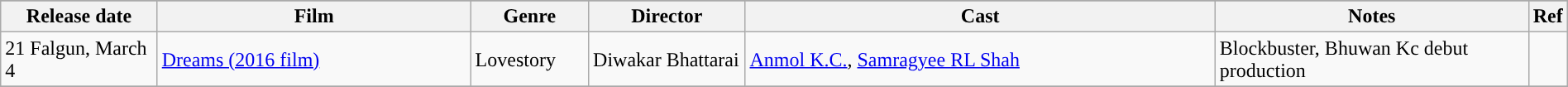<table class="wikitable sortable" style="width:100%">
<tr shor>
</tr>
<tr>
<th style="width:10%;">Release date</th>
<th style="width:20%;">Film</th>
<th !style="width:10%;">Genre</th>
<th style="width:10%;">Director</th>
<th style="width:30%;">Cast</th>
<th style="width:20%;">Notes</th>
<th style="width:2%;">Ref</th>
</tr>
<tr>
<td>21 Falgun, March 4</td>
<td><a href='#'>Dreams (2016 film)</a></td>
<td>Lovestory</td>
<td>Diwakar Bhattarai</td>
<td><a href='#'>Anmol K.C.</a>, <a href='#'>Samragyee RL Shah</a></td>
<td>Blockbuster, Bhuwan Kc debut production</td>
<td></td>
</tr>
<tr>
</tr>
</table>
